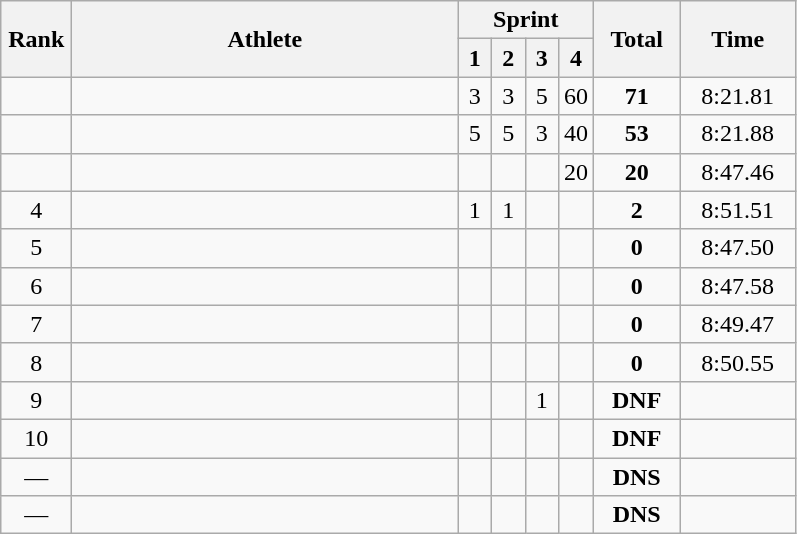<table class=wikitable style="text-align:center">
<tr>
<th rowspan=2 width=40>Rank</th>
<th rowspan=2 width=250>Athlete</th>
<th colspan=4>Sprint</th>
<th rowspan=2 width=50>Total</th>
<th rowspan=2 width=70>Time</th>
</tr>
<tr>
<th width=15>1</th>
<th width=15>2</th>
<th width=15>3</th>
<th width=15>4</th>
</tr>
<tr>
<td></td>
<td align=left></td>
<td>3</td>
<td>3</td>
<td>5</td>
<td>60</td>
<td><strong>71</strong></td>
<td>8:21.81</td>
</tr>
<tr>
<td></td>
<td align=left></td>
<td>5</td>
<td>5</td>
<td>3</td>
<td>40</td>
<td><strong>53</strong></td>
<td>8:21.88</td>
</tr>
<tr>
<td></td>
<td align=left></td>
<td></td>
<td></td>
<td></td>
<td>20</td>
<td><strong>20</strong></td>
<td>8:47.46</td>
</tr>
<tr>
<td>4</td>
<td align=left></td>
<td>1</td>
<td>1</td>
<td></td>
<td></td>
<td><strong>2</strong></td>
<td>8:51.51</td>
</tr>
<tr>
<td>5</td>
<td align=left></td>
<td></td>
<td></td>
<td></td>
<td></td>
<td><strong>0</strong></td>
<td>8:47.50</td>
</tr>
<tr>
<td>6</td>
<td align=left></td>
<td></td>
<td></td>
<td></td>
<td></td>
<td><strong>0</strong></td>
<td>8:47.58</td>
</tr>
<tr>
<td>7</td>
<td align=left></td>
<td></td>
<td></td>
<td></td>
<td></td>
<td><strong>0</strong></td>
<td>8:49.47</td>
</tr>
<tr>
<td>8</td>
<td align=left></td>
<td></td>
<td></td>
<td></td>
<td></td>
<td><strong>0</strong></td>
<td>8:50.55</td>
</tr>
<tr>
<td>9</td>
<td align=left></td>
<td></td>
<td></td>
<td>1</td>
<td></td>
<td><strong>DNF</strong></td>
<td></td>
</tr>
<tr>
<td>10</td>
<td align=left></td>
<td></td>
<td></td>
<td></td>
<td></td>
<td><strong>DNF</strong></td>
<td></td>
</tr>
<tr>
<td>—</td>
<td align=left></td>
<td></td>
<td></td>
<td></td>
<td></td>
<td><strong>DNS</strong></td>
<td></td>
</tr>
<tr>
<td>—</td>
<td align=left></td>
<td></td>
<td></td>
<td></td>
<td></td>
<td><strong>DNS</strong></td>
<td></td>
</tr>
</table>
